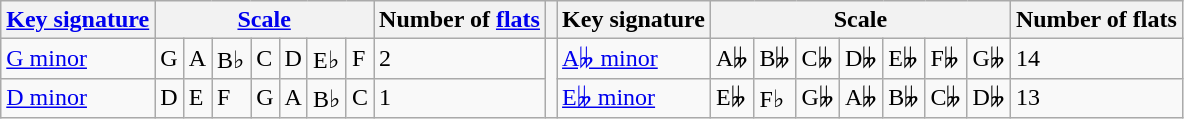<table class="wikitable">
<tr>
<th><a href='#'>Key signature</a></th>
<th colspan="7"><a href='#'>Scale</a></th>
<th>Number of <a href='#'>flats</a></th>
<th></th>
<th>Key signature</th>
<th colspan="7">Scale</th>
<th>Number of flats</th>
</tr>
<tr>
<td><a href='#'>G minor</a></td>
<td>G</td>
<td>A</td>
<td>B♭</td>
<td>C</td>
<td>D</td>
<td>E♭</td>
<td>F</td>
<td>2</td>
<td rowspan="2"></td>
<td><a href='#'>A𝄫 minor</a></td>
<td>A𝄫</td>
<td>B𝄫</td>
<td>C𝄫</td>
<td>D𝄫</td>
<td>E𝄫</td>
<td>F𝄫</td>
<td>G𝄫</td>
<td>14</td>
</tr>
<tr>
<td><a href='#'>D minor</a></td>
<td>D</td>
<td>E</td>
<td>F</td>
<td>G</td>
<td>A</td>
<td>B♭</td>
<td>C</td>
<td>1</td>
<td><a href='#'>E𝄫 minor</a></td>
<td>E𝄫</td>
<td>F♭</td>
<td>G𝄫</td>
<td>A𝄫</td>
<td>B𝄫</td>
<td>C𝄫</td>
<td>D𝄫</td>
<td>13</td>
</tr>
</table>
